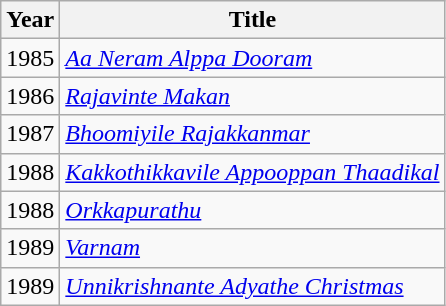<table class="wikitable">
<tr>
<th>Year</th>
<th>Title</th>
</tr>
<tr>
<td>1985</td>
<td><em><a href='#'>Aa Neram Alppa Dooram</a></em></td>
</tr>
<tr>
<td>1986</td>
<td><em><a href='#'>Rajavinte Makan</a></em></td>
</tr>
<tr>
<td>1987</td>
<td><em><a href='#'>Bhoomiyile Rajakkanmar</a></em></td>
</tr>
<tr>
<td>1988</td>
<td><em><a href='#'>Kakkothikkavile Appooppan Thaadikal</a></em></td>
</tr>
<tr>
<td>1988</td>
<td><em><a href='#'>Orkkapurathu</a></em></td>
</tr>
<tr>
<td>1989</td>
<td><em><a href='#'>Varnam</a></em></td>
</tr>
<tr>
<td>1989</td>
<td><em><a href='#'>Unnikrishnante Adyathe Christmas</a></em></td>
</tr>
</table>
